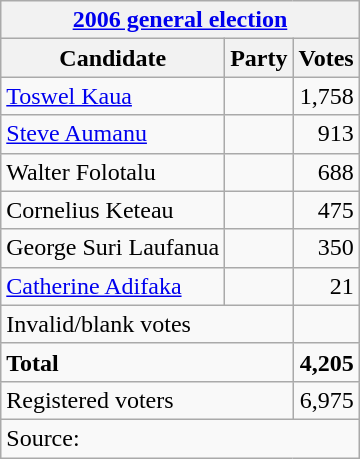<table class=wikitable style=text-align:left>
<tr>
<th colspan=3><a href='#'>2006 general election</a></th>
</tr>
<tr>
<th>Candidate</th>
<th>Party</th>
<th>Votes</th>
</tr>
<tr>
<td><a href='#'>Toswel Kaua</a></td>
<td></td>
<td align=right>1,758</td>
</tr>
<tr>
<td><a href='#'>Steve Aumanu</a></td>
<td></td>
<td align=right>913</td>
</tr>
<tr>
<td>Walter Folotalu</td>
<td></td>
<td align=right>688</td>
</tr>
<tr>
<td>Cornelius Keteau</td>
<td></td>
<td align=right>475</td>
</tr>
<tr>
<td>George Suri Laufanua</td>
<td></td>
<td align=right>350</td>
</tr>
<tr>
<td><a href='#'>Catherine Adifaka</a></td>
<td></td>
<td align=right>21</td>
</tr>
<tr>
<td colspan=2>Invalid/blank votes</td>
<td></td>
</tr>
<tr>
<td colspan=2><strong>Total</strong></td>
<td align=right><strong>4,205</strong></td>
</tr>
<tr>
<td colspan=2>Registered voters</td>
<td align=right>6,975</td>
</tr>
<tr>
<td colspan=3>Source: </td>
</tr>
</table>
